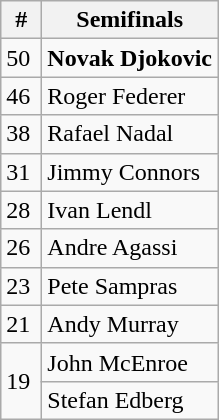<table class="wikitable" style="display:inline-table;">
<tr>
<th width=20>#</th>
<th>Semifinals</th>
</tr>
<tr>
<td>50</td>
<td> <strong>Novak Djokovic</strong></td>
</tr>
<tr>
<td>46</td>
<td> Roger Federer</td>
</tr>
<tr>
<td>38</td>
<td> Rafael Nadal</td>
</tr>
<tr>
<td>31</td>
<td> Jimmy Connors</td>
</tr>
<tr>
<td>28</td>
<td> Ivan Lendl</td>
</tr>
<tr>
<td>26</td>
<td> Andre Agassi</td>
</tr>
<tr>
<td>23</td>
<td> Pete Sampras</td>
</tr>
<tr>
<td>21</td>
<td> Andy Murray</td>
</tr>
<tr>
<td rowspan="2">19</td>
<td> John McEnroe</td>
</tr>
<tr>
<td> Stefan Edberg</td>
</tr>
</table>
